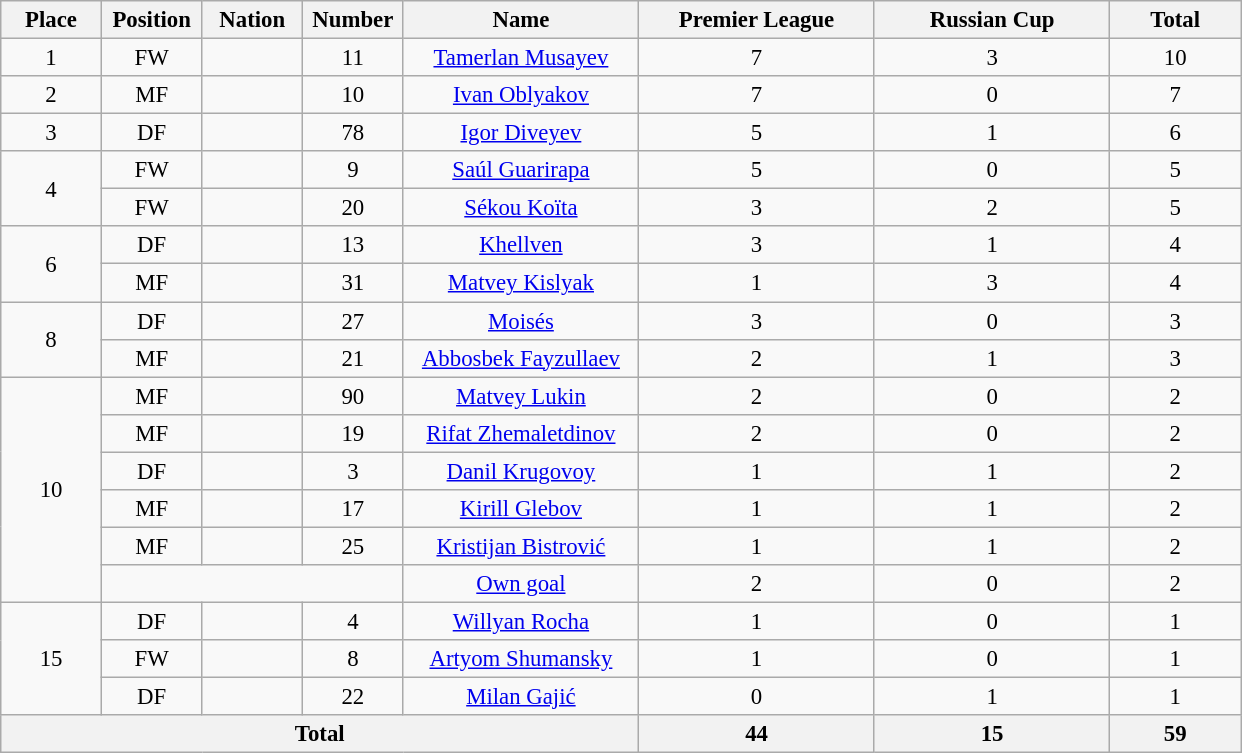<table class="wikitable" style="font-size: 95%; text-align: center;">
<tr>
<th width=60>Place</th>
<th width=60>Position</th>
<th width=60>Nation</th>
<th width=60>Number</th>
<th width=150>Name</th>
<th width=150>Premier League</th>
<th width=150>Russian Cup</th>
<th width=80>Total</th>
</tr>
<tr>
<td>1</td>
<td>FW</td>
<td></td>
<td>11</td>
<td><a href='#'>Tamerlan Musayev</a></td>
<td>7</td>
<td>3</td>
<td>10</td>
</tr>
<tr>
<td>2</td>
<td>MF</td>
<td></td>
<td>10</td>
<td><a href='#'>Ivan Oblyakov</a></td>
<td>7</td>
<td>0</td>
<td>7</td>
</tr>
<tr>
<td>3</td>
<td>DF</td>
<td></td>
<td>78</td>
<td><a href='#'>Igor Diveyev</a></td>
<td>5</td>
<td>1</td>
<td>6</td>
</tr>
<tr>
<td rowspan="2">4</td>
<td>FW</td>
<td></td>
<td>9</td>
<td><a href='#'>Saúl Guarirapa</a></td>
<td>5</td>
<td>0</td>
<td>5</td>
</tr>
<tr>
<td>FW</td>
<td></td>
<td>20</td>
<td><a href='#'>Sékou Koïta</a></td>
<td>3</td>
<td>2</td>
<td>5</td>
</tr>
<tr>
<td rowspan="2">6</td>
<td>DF</td>
<td></td>
<td>13</td>
<td><a href='#'>Khellven</a></td>
<td>3</td>
<td>1</td>
<td>4</td>
</tr>
<tr>
<td>MF</td>
<td></td>
<td>31</td>
<td><a href='#'>Matvey Kislyak</a></td>
<td>1</td>
<td>3</td>
<td>4</td>
</tr>
<tr>
<td rowspan="2">8</td>
<td>DF</td>
<td></td>
<td>27</td>
<td><a href='#'>Moisés</a></td>
<td>3</td>
<td>0</td>
<td>3</td>
</tr>
<tr>
<td>MF</td>
<td></td>
<td>21</td>
<td><a href='#'>Abbosbek Fayzullaev</a></td>
<td>2</td>
<td>1</td>
<td>3</td>
</tr>
<tr>
<td rowspan="6">10</td>
<td>MF</td>
<td></td>
<td>90</td>
<td><a href='#'>Matvey Lukin</a></td>
<td>2</td>
<td>0</td>
<td>2</td>
</tr>
<tr>
<td>MF</td>
<td></td>
<td>19</td>
<td><a href='#'>Rifat Zhemaletdinov</a></td>
<td>2</td>
<td>0</td>
<td>2</td>
</tr>
<tr>
<td>DF</td>
<td></td>
<td>3</td>
<td><a href='#'>Danil Krugovoy</a></td>
<td>1</td>
<td>1</td>
<td>2</td>
</tr>
<tr>
<td>MF</td>
<td></td>
<td>17</td>
<td><a href='#'>Kirill Glebov</a></td>
<td>1</td>
<td>1</td>
<td>2</td>
</tr>
<tr>
<td>MF</td>
<td></td>
<td>25</td>
<td><a href='#'>Kristijan Bistrović</a></td>
<td>1</td>
<td>1</td>
<td>2</td>
</tr>
<tr>
<td colspan="3"></td>
<td><a href='#'>Own goal</a></td>
<td>2</td>
<td>0</td>
<td>2</td>
</tr>
<tr>
<td rowspan="3">15</td>
<td>DF</td>
<td></td>
<td>4</td>
<td><a href='#'>Willyan Rocha</a></td>
<td>1</td>
<td>0</td>
<td>1</td>
</tr>
<tr>
<td>FW</td>
<td></td>
<td>8</td>
<td><a href='#'>Artyom Shumansky</a></td>
<td>1</td>
<td>0</td>
<td>1</td>
</tr>
<tr>
<td>DF</td>
<td></td>
<td>22</td>
<td><a href='#'>Milan Gajić</a></td>
<td>0</td>
<td>1</td>
<td>1</td>
</tr>
<tr>
<th colspan=5>Total</th>
<th>44</th>
<th>15</th>
<th>59</th>
</tr>
</table>
